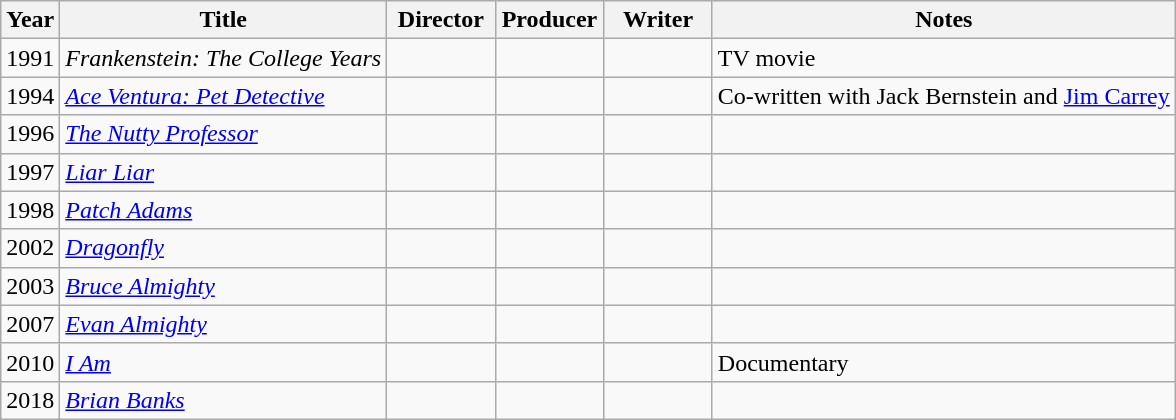<table class="wikitable">
<tr>
<th>Year</th>
<th>Title</th>
<th width="65">Director</th>
<th width="65">Producer</th>
<th width="65">Writer</th>
<th>Notes</th>
</tr>
<tr>
<td>1991</td>
<td><em>Frankenstein: The College Years</em></td>
<td></td>
<td></td>
<td></td>
<td>TV movie</td>
</tr>
<tr>
<td>1994</td>
<td><em><a href='#'>Ace Ventura: Pet Detective</a></em></td>
<td></td>
<td></td>
<td></td>
<td>Co-written with Jack Bernstein and <a href='#'>Jim Carrey</a></td>
</tr>
<tr>
<td>1996</td>
<td><em><a href='#'>The Nutty Professor</a></em></td>
<td></td>
<td></td>
<td></td>
<td></td>
</tr>
<tr>
<td>1997</td>
<td><em><a href='#'>Liar Liar</a></em></td>
<td></td>
<td></td>
<td></td>
<td></td>
</tr>
<tr>
<td>1998</td>
<td><em><a href='#'>Patch Adams</a></em></td>
<td></td>
<td></td>
<td></td>
<td></td>
</tr>
<tr>
<td>2002</td>
<td><em><a href='#'>Dragonfly</a></em></td>
<td></td>
<td></td>
<td></td>
<td></td>
</tr>
<tr>
<td>2003</td>
<td><em><a href='#'>Bruce Almighty</a></em></td>
<td></td>
<td></td>
<td></td>
<td></td>
</tr>
<tr>
<td>2007</td>
<td><em><a href='#'>Evan Almighty</a></em></td>
<td></td>
<td></td>
<td></td>
<td></td>
</tr>
<tr>
<td>2010</td>
<td><em><a href='#'>I Am</a></em></td>
<td></td>
<td></td>
<td></td>
<td>Documentary</td>
</tr>
<tr>
<td>2018</td>
<td><em><a href='#'>Brian Banks</a></em></td>
<td></td>
<td></td>
<td></td>
<td></td>
</tr>
</table>
